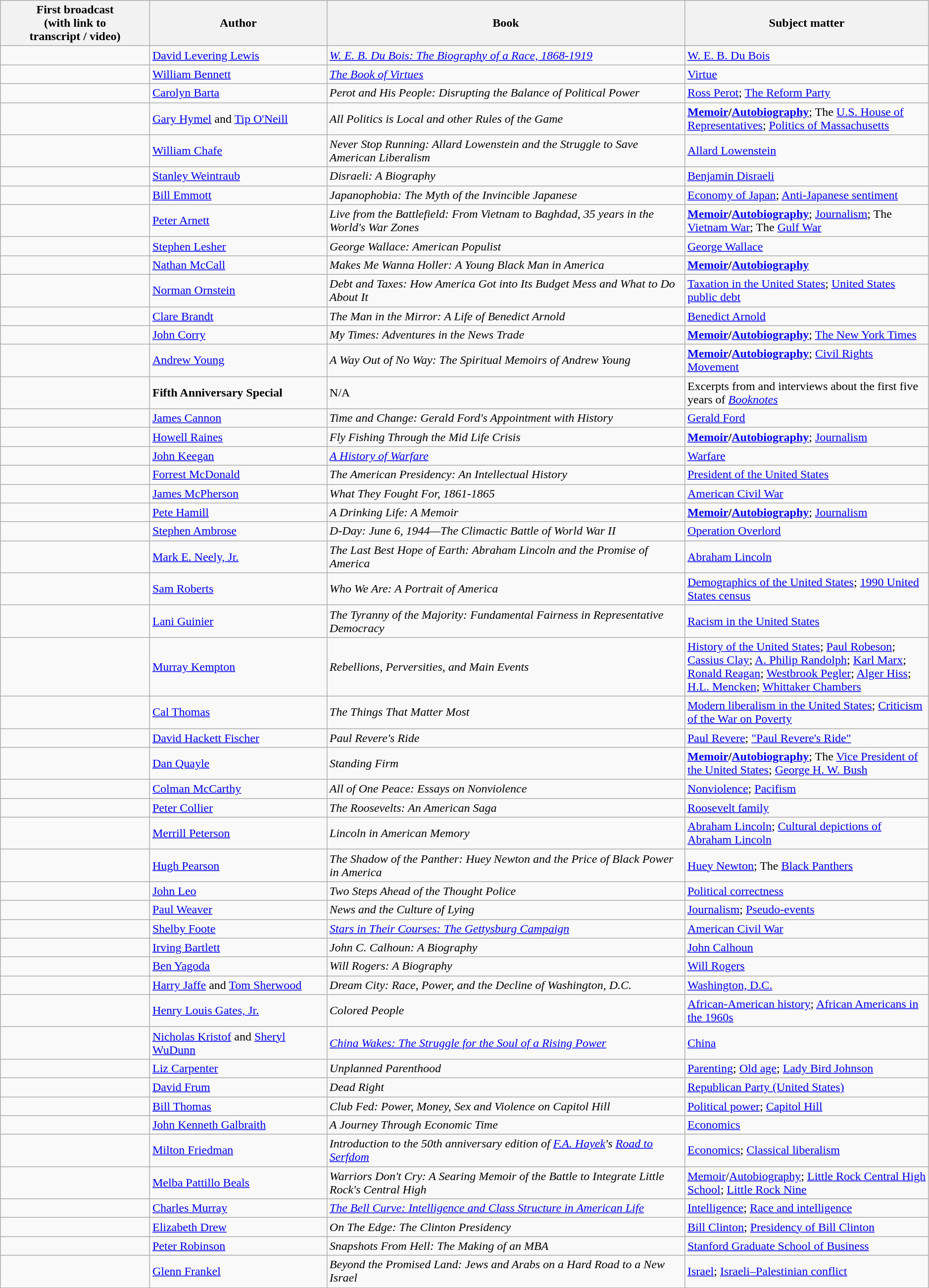<table class="wikitable" width="99%">
<tr>
<th width="100">First broadcast<br>(with link to<br>transcript / video)</th>
<th width="120">Author</th>
<th width="250">Book</th>
<th width="150">Subject matter</th>
</tr>
<tr>
<td></td>
<td><a href='#'>David Levering Lewis</a></td>
<td><em><a href='#'>W. E. B. Du Bois: The Biography of a Race, 1868-1919</a></em></td>
<td><a href='#'>W. E. B. Du Bois</a></td>
</tr>
<tr>
<td></td>
<td><a href='#'>William Bennett</a></td>
<td><em><a href='#'>The Book of Virtues</a></em></td>
<td><a href='#'>Virtue</a></td>
</tr>
<tr>
<td></td>
<td><a href='#'>Carolyn Barta</a></td>
<td><em>Perot and His People: Disrupting the Balance of Political Power</em></td>
<td><a href='#'>Ross Perot</a>; <a href='#'>The Reform Party</a></td>
</tr>
<tr>
<td></td>
<td><a href='#'>Gary Hymel</a> and <a href='#'>Tip O'Neill</a></td>
<td><em>All Politics is Local and other Rules of the Game</em></td>
<td><strong><a href='#'>Memoir</a>/<a href='#'>Autobiography</a></strong>; The <a href='#'>U.S. House of Representatives</a>; <a href='#'>Politics of Massachusetts</a></td>
</tr>
<tr>
<td></td>
<td><a href='#'>William Chafe</a></td>
<td><em>Never Stop Running: Allard Lowenstein and the Struggle to Save American Liberalism</em></td>
<td><a href='#'>Allard Lowenstein</a></td>
</tr>
<tr>
<td></td>
<td><a href='#'>Stanley Weintraub</a></td>
<td><em>Disraeli: A Biography</em></td>
<td><a href='#'>Benjamin Disraeli</a></td>
</tr>
<tr>
<td></td>
<td><a href='#'>Bill Emmott</a></td>
<td><em>Japanophobia: The Myth of the Invincible Japanese</em></td>
<td><a href='#'>Economy of Japan</a>; <a href='#'>Anti-Japanese sentiment</a></td>
</tr>
<tr>
<td></td>
<td><a href='#'>Peter Arnett</a></td>
<td><em>Live from the Battlefield: From Vietnam to Baghdad, 35 years in the World's War Zones</em></td>
<td><strong><a href='#'>Memoir</a>/<a href='#'>Autobiography</a></strong>; <a href='#'>Journalism</a>; The <a href='#'>Vietnam War</a>; The <a href='#'>Gulf War</a></td>
</tr>
<tr>
<td></td>
<td><a href='#'>Stephen Lesher</a></td>
<td><em>George Wallace: American Populist</em></td>
<td><a href='#'>George Wallace</a></td>
</tr>
<tr>
<td></td>
<td><a href='#'>Nathan McCall</a></td>
<td><em>Makes Me Wanna Holler: A Young Black Man in America</em></td>
<td><strong><a href='#'>Memoir</a>/<a href='#'>Autobiography</a></strong></td>
</tr>
<tr>
<td></td>
<td><a href='#'>Norman Ornstein</a></td>
<td><em>Debt and Taxes: How America Got into Its Budget Mess and What to Do About It</em></td>
<td><a href='#'>Taxation in the United States</a>; <a href='#'>United States public debt</a></td>
</tr>
<tr>
<td></td>
<td><a href='#'>Clare Brandt</a></td>
<td><em>The Man in the Mirror: A Life of Benedict Arnold</em></td>
<td><a href='#'>Benedict Arnold</a></td>
</tr>
<tr>
<td></td>
<td><a href='#'>John Corry</a></td>
<td><em>My Times: Adventures in the News Trade</em></td>
<td><strong><a href='#'>Memoir</a>/<a href='#'>Autobiography</a></strong>; <a href='#'>The New York Times</a></td>
</tr>
<tr>
<td></td>
<td><a href='#'>Andrew Young</a></td>
<td><em>A Way Out of No Way: The Spiritual Memoirs of Andrew Young</em></td>
<td><strong><a href='#'>Memoir</a>/<a href='#'>Autobiography</a></strong>; <a href='#'>Civil Rights Movement</a></td>
</tr>
<tr>
<td></td>
<td><strong>Fifth Anniversary Special</strong></td>
<td>N/A</td>
<td>Excerpts from and interviews about the first five years of <em><a href='#'>Booknotes</a></em></td>
</tr>
<tr>
<td></td>
<td><a href='#'>James Cannon</a></td>
<td><em>Time and Change: Gerald Ford's Appointment with History</em></td>
<td><a href='#'>Gerald Ford</a></td>
</tr>
<tr>
<td></td>
<td><a href='#'>Howell Raines</a></td>
<td><em>Fly Fishing Through the Mid Life Crisis</em></td>
<td><strong><a href='#'>Memoir</a>/<a href='#'>Autobiography</a></strong>; <a href='#'>Journalism</a></td>
</tr>
<tr>
<td></td>
<td><a href='#'>John Keegan</a></td>
<td><em><a href='#'>A History of Warfare</a></em></td>
<td><a href='#'>Warfare</a></td>
</tr>
<tr>
<td></td>
<td><a href='#'>Forrest McDonald</a></td>
<td><em>The American Presidency: An Intellectual History</em></td>
<td><a href='#'>President of the United States</a></td>
</tr>
<tr>
<td></td>
<td><a href='#'>James McPherson</a></td>
<td><em>What They Fought For, 1861-1865</em></td>
<td><a href='#'>American Civil War</a></td>
</tr>
<tr>
<td></td>
<td><a href='#'>Pete Hamill</a></td>
<td><em>A Drinking Life: A Memoir</em></td>
<td><strong><a href='#'>Memoir</a>/<a href='#'>Autobiography</a></strong>; <a href='#'>Journalism</a></td>
</tr>
<tr>
<td></td>
<td><a href='#'>Stephen Ambrose</a></td>
<td><em>D-Day: June 6, 1944—The Climactic Battle of World War II</em></td>
<td><a href='#'>Operation Overlord</a></td>
</tr>
<tr>
<td></td>
<td><a href='#'>Mark E. Neely, Jr.</a></td>
<td><em>The Last Best Hope of Earth: Abraham Lincoln and the Promise of America</em></td>
<td><a href='#'>Abraham Lincoln</a></td>
</tr>
<tr>
<td></td>
<td><a href='#'>Sam Roberts</a></td>
<td><em>Who We Are: A Portrait of America</em></td>
<td><a href='#'>Demographics of the United States</a>; <a href='#'>1990 United States census</a></td>
</tr>
<tr>
<td></td>
<td><a href='#'>Lani Guinier</a></td>
<td><em>The Tyranny of the Majority: Fundamental Fairness in Representative Democracy</em></td>
<td><a href='#'>Racism in the United States</a></td>
</tr>
<tr>
<td></td>
<td><a href='#'>Murray Kempton</a></td>
<td><em>Rebellions, Perversities, and Main Events</em></td>
<td><a href='#'>History of the United States</a>; <a href='#'>Paul Robeson</a>; <a href='#'>Cassius Clay</a>; <a href='#'>A. Philip Randolph</a>; <a href='#'>Karl Marx</a>; <a href='#'>Ronald Reagan</a>; <a href='#'>Westbrook Pegler</a>; <a href='#'>Alger Hiss</a>; <a href='#'>H.L. Mencken</a>; <a href='#'>Whittaker Chambers</a></td>
</tr>
<tr>
<td></td>
<td><a href='#'>Cal Thomas</a></td>
<td><em>The Things That Matter Most</em></td>
<td><a href='#'>Modern liberalism in the United States</a>; <a href='#'>Criticism of the War on Poverty</a></td>
</tr>
<tr>
<td></td>
<td><a href='#'>David Hackett Fischer</a></td>
<td><em>Paul Revere's Ride</em></td>
<td><a href='#'>Paul Revere</a>; <a href='#'>"Paul Revere's Ride"</a></td>
</tr>
<tr>
<td></td>
<td><a href='#'>Dan Quayle</a></td>
<td><em>Standing Firm</em></td>
<td><strong><a href='#'>Memoir</a>/<a href='#'>Autobiography</a></strong>; The <a href='#'>Vice President of the United States</a>; <a href='#'>George H. W. Bush</a></td>
</tr>
<tr>
<td></td>
<td><a href='#'>Colman McCarthy</a></td>
<td><em>All of One Peace: Essays on Nonviolence</em></td>
<td><a href='#'>Nonviolence</a>; <a href='#'>Pacifism</a></td>
</tr>
<tr>
<td></td>
<td><a href='#'>Peter Collier</a></td>
<td><em>The Roosevelts: An American Saga</em></td>
<td><a href='#'>Roosevelt family</a></td>
</tr>
<tr>
<td></td>
<td><a href='#'>Merrill Peterson</a></td>
<td><em>Lincoln in American Memory</em></td>
<td><a href='#'>Abraham Lincoln</a>; <a href='#'>Cultural depictions of Abraham Lincoln</a></td>
</tr>
<tr>
<td></td>
<td><a href='#'>Hugh Pearson</a></td>
<td><em>The Shadow of the Panther: Huey Newton and the Price of Black Power in America</em></td>
<td><a href='#'>Huey Newton</a>; The <a href='#'>Black Panthers</a></td>
</tr>
<tr>
<td></td>
<td><a href='#'>John Leo</a></td>
<td><em>Two Steps Ahead of the Thought Police</em></td>
<td><a href='#'>Political correctness</a></td>
</tr>
<tr>
<td></td>
<td><a href='#'>Paul Weaver</a></td>
<td><em>News and the Culture of Lying</em></td>
<td><a href='#'>Journalism</a>; <a href='#'>Pseudo-events</a></td>
</tr>
<tr>
<td></td>
<td><a href='#'>Shelby Foote</a></td>
<td><em><a href='#'>Stars in Their Courses: The Gettysburg Campaign</a></em></td>
<td><a href='#'>American Civil War</a></td>
</tr>
<tr>
<td></td>
<td><a href='#'>Irving Bartlett</a></td>
<td><em>John C. Calhoun: A Biography</em></td>
<td><a href='#'>John Calhoun</a></td>
</tr>
<tr>
<td></td>
<td><a href='#'>Ben Yagoda</a></td>
<td><em>Will Rogers: A Biography</em></td>
<td><a href='#'>Will Rogers</a></td>
</tr>
<tr>
<td></td>
<td><a href='#'>Harry Jaffe</a> and <a href='#'>Tom Sherwood</a></td>
<td><em>Dream City: Race, Power, and the Decline of Washington, D.C.</em></td>
<td><a href='#'>Washington, D.C.</a></td>
</tr>
<tr>
<td></td>
<td><a href='#'>Henry Louis Gates, Jr.</a></td>
<td><em>Colored People</em></td>
<td><a href='#'>African-American history</a>; <a href='#'>African Americans in the 1960s</a></td>
</tr>
<tr>
<td></td>
<td><a href='#'>Nicholas Kristof</a> and <a href='#'>Sheryl WuDunn</a></td>
<td><em><a href='#'>China Wakes: The Struggle for the Soul of a Rising Power</a></em></td>
<td><a href='#'>China</a></td>
</tr>
<tr>
<td></td>
<td><a href='#'>Liz Carpenter</a></td>
<td><em>Unplanned Parenthood</em></td>
<td><a href='#'>Parenting</a>; <a href='#'>Old age</a>; <a href='#'>Lady Bird Johnson</a></td>
</tr>
<tr>
<td></td>
<td><a href='#'>David Frum</a></td>
<td><em>Dead Right</em></td>
<td><a href='#'>Republican Party (United States)</a></td>
</tr>
<tr>
<td></td>
<td><a href='#'>Bill Thomas</a></td>
<td><em>Club Fed: Power, Money, Sex and Violence on Capitol Hill</em></td>
<td><a href='#'>Political power</a>; <a href='#'>Capitol Hill</a></td>
</tr>
<tr>
<td></td>
<td><a href='#'>John Kenneth Galbraith</a></td>
<td><em>A Journey Through Economic Time</em></td>
<td><a href='#'>Economics</a></td>
</tr>
<tr>
<td></td>
<td><a href='#'>Milton Friedman</a></td>
<td><em>Introduction to the 50th anniversary edition of <a href='#'>F.A. Hayek</a>'s <a href='#'>Road to Serfdom</a></em></td>
<td><a href='#'>Economics</a>; <a href='#'>Classical liberalism</a></td>
</tr>
<tr>
<td></td>
<td><a href='#'>Melba Pattillo Beals</a></td>
<td><em>Warriors Don't Cry: A Searing Memoir of the Battle to Integrate Little Rock's Central High</em></td>
<td><a href='#'>Memoir</a>/<a href='#'>Autobiography</a>; <a href='#'>Little Rock Central High School</a>; <a href='#'>Little Rock Nine</a></td>
</tr>
<tr>
<td></td>
<td><a href='#'>Charles Murray</a></td>
<td><em><a href='#'>The Bell Curve: Intelligence and Class Structure in American Life</a></em></td>
<td><a href='#'>Intelligence</a>; <a href='#'>Race and intelligence</a></td>
</tr>
<tr>
<td></td>
<td><a href='#'>Elizabeth Drew</a></td>
<td><em>On The Edge: The Clinton Presidency</em></td>
<td><a href='#'>Bill Clinton</a>; <a href='#'>Presidency of Bill Clinton</a></td>
</tr>
<tr>
<td></td>
<td><a href='#'>Peter Robinson</a></td>
<td><em>Snapshots From Hell: The Making of an MBA</em></td>
<td><a href='#'>Stanford Graduate School of Business</a></td>
</tr>
<tr>
<td></td>
<td><a href='#'>Glenn Frankel</a></td>
<td><em>Beyond the Promised Land: Jews and Arabs on a Hard Road to a New Israel</em></td>
<td><a href='#'>Israel</a>; <a href='#'>Israeli–Palestinian conflict</a></td>
</tr>
</table>
